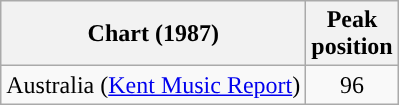<table class="wikitable">
<tr>
<th scope="col">Chart (1987)</th>
<th>Peak<br>position</th>
</tr>
<tr>
<td>Australia (<a href='#'>Kent Music Report</a>)</td>
<td style="text-align:center;">96</td>
</tr>
</table>
